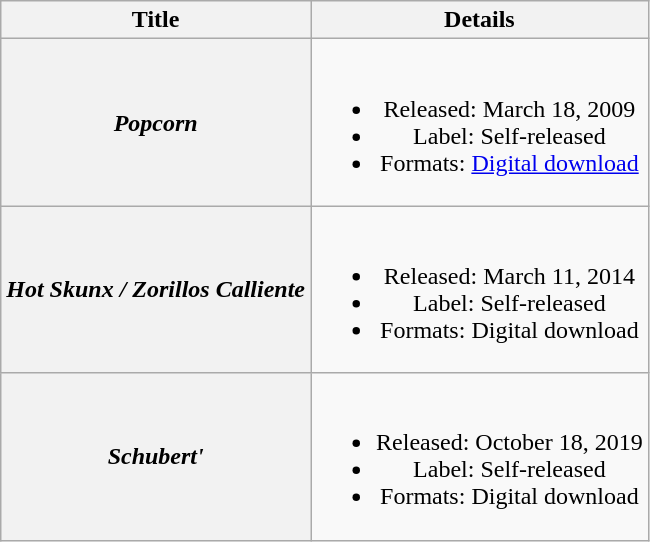<table class="wikitable plainrowheaders" style="text-align:center;">
<tr>
<th>Title</th>
<th>Details</th>
</tr>
<tr>
<th scope="row"><em>Popcorn</em></th>
<td><br><ul><li>Released: March 18, 2009</li><li>Label: Self-released</li><li>Formats: <a href='#'>Digital download</a></li></ul></td>
</tr>
<tr>
<th scope="row"><em>Hot Skunx / Zorillos Calliente</em></th>
<td><br><ul><li>Released: March 11, 2014</li><li>Label: Self-released</li><li>Formats: Digital download</li></ul></td>
</tr>
<tr>
<th scope="row"><em>Schubert' </em></th>
<td><br><ul><li>Released: October 18, 2019</li><li>Label: Self-released</li><li>Formats: Digital download</li></ul></td>
</tr>
</table>
